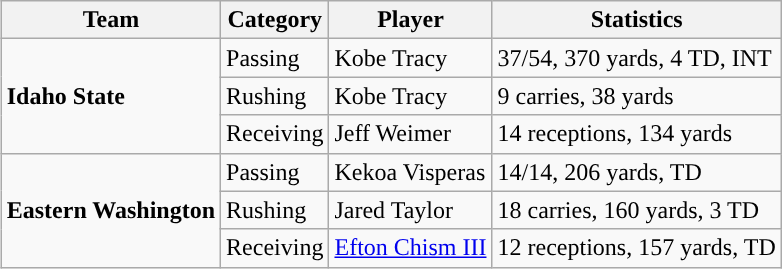<table class="wikitable" style="float: right;">
<tr>
<th>Team</th>
<th>Category</th>
<th>Player</th>
<th>Statistics</th>
</tr>
<tr>
<td rowspan=3><strong>Idaho State</strong></td>
<td>Passing</td>
<td>Kobe Tracy</td>
<td>37/54, 370 yards, 4 TD, INT</td>
</tr>
<tr>
<td>Rushing</td>
<td>Kobe Tracy</td>
<td>9 carries, 38 yards</td>
</tr>
<tr>
<td>Receiving</td>
<td>Jeff Weimer</td>
<td>14 receptions, 134 yards</td>
</tr>
<tr>
<td rowspan=3><strong>Eastern Washington</strong></td>
<td>Passing</td>
<td>Kekoa Visperas</td>
<td>14/14, 206 yards, TD</td>
</tr>
<tr>
<td>Rushing</td>
<td>Jared Taylor</td>
<td>18 carries, 160 yards, 3 TD</td>
</tr>
<tr>
<td>Receiving</td>
<td><a href='#'>Efton Chism III</a></td>
<td>12 receptions, 157 yards, TD</td>
</tr>
</table>
